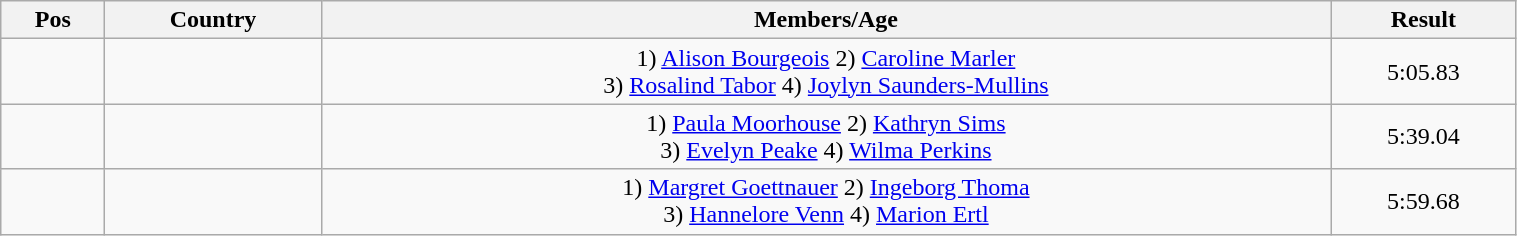<table class="wikitable"  style="text-align:center; width:80%;">
<tr>
<th>Pos</th>
<th>Country</th>
<th>Members/Age</th>
<th>Result</th>
</tr>
<tr>
<td align=center></td>
<td align=left></td>
<td>1) <a href='#'>Alison Bourgeois</a> 2) <a href='#'>Caroline Marler</a><br>3) <a href='#'>Rosalind Tabor</a> 4) <a href='#'>Joylyn Saunders-Mullins</a></td>
<td>5:05.83</td>
</tr>
<tr>
<td align=center></td>
<td align=left></td>
<td>1) <a href='#'>Paula Moorhouse</a> 2) <a href='#'>Kathryn Sims</a><br>3) <a href='#'>Evelyn Peake</a> 4) <a href='#'>Wilma Perkins</a></td>
<td>5:39.04</td>
</tr>
<tr>
<td align=center></td>
<td align=left></td>
<td>1) <a href='#'>Margret Goettnauer</a> 2) <a href='#'>Ingeborg Thoma</a><br>3) <a href='#'>Hannelore Venn</a> 4) <a href='#'>Marion Ertl</a></td>
<td>5:59.68</td>
</tr>
</table>
